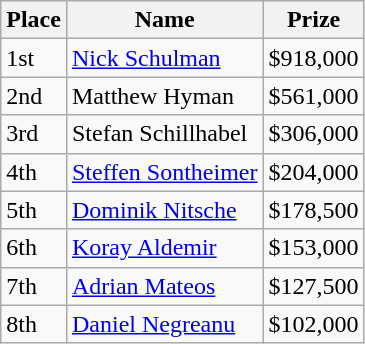<table class="wikitable">
<tr>
<th>Place</th>
<th>Name</th>
<th>Prize</th>
</tr>
<tr>
<td>1st</td>
<td> <a href='#'>Nick Schulman</a></td>
<td>$918,000</td>
</tr>
<tr>
<td>2nd</td>
<td> Matthew Hyman</td>
<td>$561,000</td>
</tr>
<tr>
<td>3rd</td>
<td> Stefan Schillhabel</td>
<td>$306,000</td>
</tr>
<tr>
<td>4th</td>
<td> <a href='#'>Steffen Sontheimer</a></td>
<td>$204,000</td>
</tr>
<tr>
<td>5th</td>
<td> <a href='#'>Dominik Nitsche</a></td>
<td>$178,500</td>
</tr>
<tr>
<td>6th</td>
<td> <a href='#'>Koray Aldemir</a></td>
<td>$153,000</td>
</tr>
<tr>
<td>7th</td>
<td> <a href='#'>Adrian Mateos</a></td>
<td>$127,500</td>
</tr>
<tr>
<td>8th</td>
<td> <a href='#'>Daniel Negreanu</a></td>
<td>$102,000</td>
</tr>
</table>
